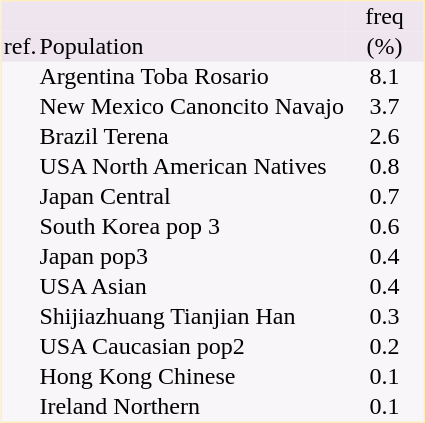<table border="0" cellspacing="0" cellpadding="1" align="right" style="text-align:center; margin-left: 2em;  border:1px #ffeebb solid; background:#f8f6f8; ">
<tr style="background:#efe5ef">
<td></td>
<td></td>
<td>freq</td>
</tr>
<tr style="background:#eee5ef">
<td>ref.</td>
<td align="left">Population</td>
<td style="width:50px">(%)</td>
</tr>
<tr>
<td></td>
<td align="left">Argentina Toba Rosario</td>
<td>8.1</td>
</tr>
<tr>
<td></td>
<td align="left">New Mexico Canoncito Navajo</td>
<td>3.7</td>
</tr>
<tr>
<td></td>
<td align="left">Brazil Terena</td>
<td>2.6</td>
</tr>
<tr>
<td></td>
<td align="left">USA North American Natives</td>
<td>0.8</td>
</tr>
<tr>
<td></td>
<td align="left">Japan Central</td>
<td>0.7</td>
</tr>
<tr>
<td></td>
<td align="left">South Korea pop 3</td>
<td>0.6</td>
</tr>
<tr>
<td></td>
<td align="left">Japan pop3</td>
<td>0.4</td>
</tr>
<tr>
<td></td>
<td align="left">USA Asian</td>
<td>0.4</td>
</tr>
<tr>
<td></td>
<td align="left">Shijiazhuang Tianjian Han</td>
<td>0.3</td>
</tr>
<tr>
<td></td>
<td align="left">USA Caucasian pop2</td>
<td>0.2</td>
</tr>
<tr>
<td></td>
<td align="left">Hong Kong Chinese</td>
<td>0.1</td>
</tr>
<tr>
<td></td>
<td align="left">Ireland Northern</td>
<td>0.1</td>
</tr>
</table>
